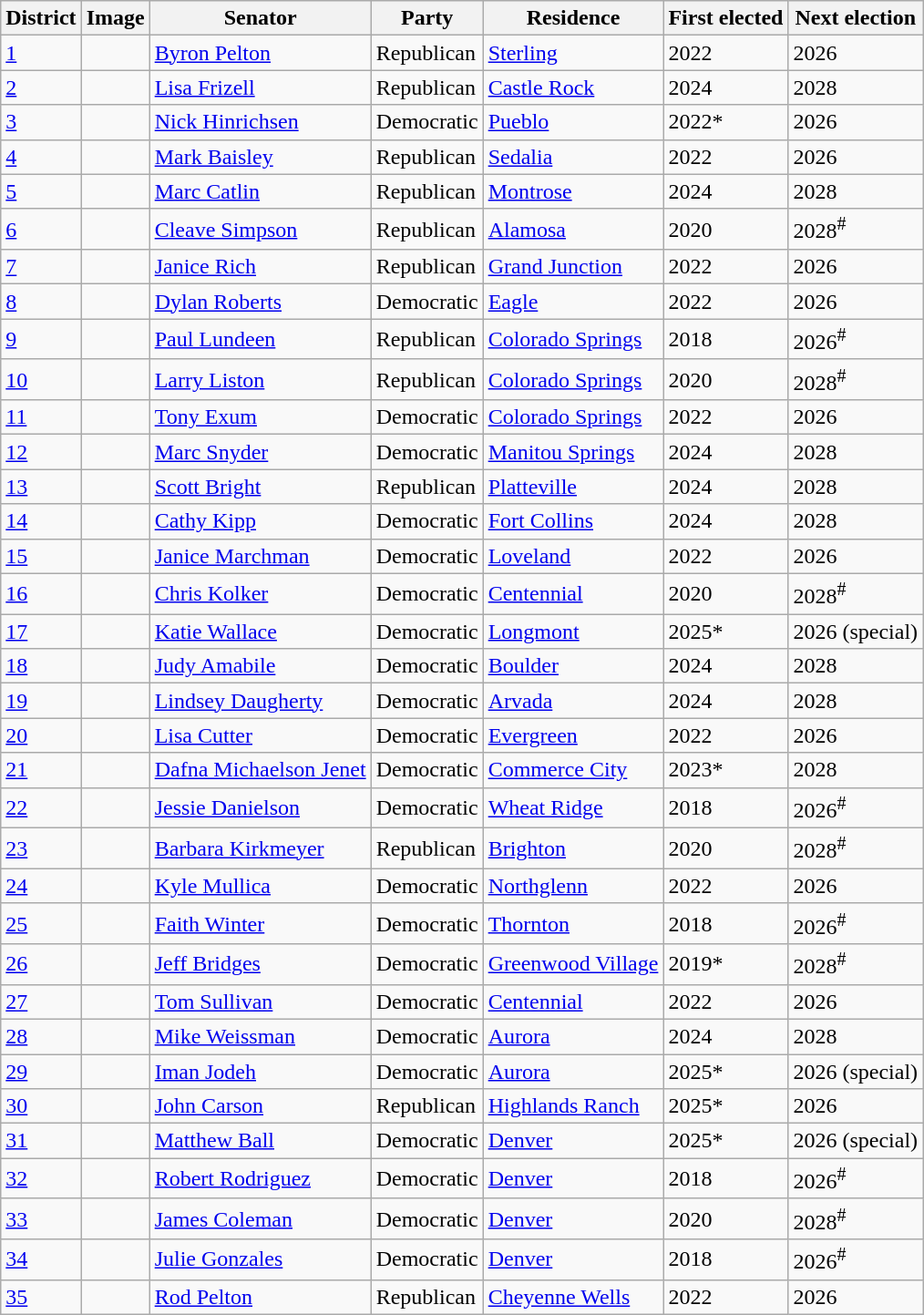<table class="wikitable sortable">
<tr>
<th>District</th>
<th>Image</th>
<th>Senator</th>
<th>Party</th>
<th>Residence</th>
<th>First elected</th>
<th>Next election</th>
</tr>
<tr>
<td><a href='#'>1</a></td>
<td></td>
<td><a href='#'>Byron Pelton</a></td>
<td>Republican</td>
<td><a href='#'>Sterling</a></td>
<td>2022</td>
<td>2026</td>
</tr>
<tr>
<td><a href='#'>2</a></td>
<td></td>
<td><a href='#'>Lisa Frizell</a></td>
<td>Republican</td>
<td><a href='#'>Castle Rock</a></td>
<td>2024</td>
<td>2028</td>
</tr>
<tr>
<td><a href='#'>3</a></td>
<td></td>
<td><a href='#'>Nick Hinrichsen</a></td>
<td>Democratic</td>
<td><a href='#'>Pueblo</a></td>
<td>2022*</td>
<td>2026</td>
</tr>
<tr>
<td><a href='#'>4</a></td>
<td></td>
<td><a href='#'>Mark Baisley</a></td>
<td>Republican</td>
<td><a href='#'>Sedalia</a></td>
<td>2022</td>
<td>2026</td>
</tr>
<tr>
<td><a href='#'>5</a></td>
<td></td>
<td><a href='#'>Marc Catlin</a></td>
<td>Republican</td>
<td><a href='#'>Montrose</a></td>
<td>2024</td>
<td>2028</td>
</tr>
<tr>
<td><a href='#'>6</a></td>
<td></td>
<td><a href='#'>Cleave Simpson</a></td>
<td>Republican</td>
<td><a href='#'>Alamosa</a></td>
<td>2020</td>
<td>2028<sup>#</sup></td>
</tr>
<tr>
<td><a href='#'>7</a></td>
<td></td>
<td><a href='#'>Janice Rich</a></td>
<td>Republican</td>
<td><a href='#'>Grand Junction</a></td>
<td>2022</td>
<td>2026</td>
</tr>
<tr>
<td><a href='#'>8</a></td>
<td></td>
<td><a href='#'>Dylan Roberts</a></td>
<td>Democratic</td>
<td><a href='#'>Eagle</a></td>
<td>2022</td>
<td>2026</td>
</tr>
<tr>
<td><a href='#'>9</a></td>
<td></td>
<td><a href='#'>Paul Lundeen</a></td>
<td>Republican</td>
<td><a href='#'>Colorado Springs</a></td>
<td>2018</td>
<td>2026<sup>#</sup></td>
</tr>
<tr>
<td><a href='#'>10</a></td>
<td></td>
<td><a href='#'>Larry Liston</a></td>
<td>Republican</td>
<td><a href='#'>Colorado Springs</a></td>
<td>2020</td>
<td>2028<sup>#</sup></td>
</tr>
<tr>
<td><a href='#'>11</a></td>
<td></td>
<td><a href='#'>Tony Exum</a></td>
<td>Democratic</td>
<td><a href='#'>Colorado Springs</a></td>
<td>2022</td>
<td>2026</td>
</tr>
<tr>
<td><a href='#'>12</a></td>
<td></td>
<td><a href='#'>Marc Snyder</a></td>
<td>Democratic</td>
<td><a href='#'>Manitou Springs</a></td>
<td>2024</td>
<td>2028</td>
</tr>
<tr>
<td><a href='#'>13</a></td>
<td></td>
<td><a href='#'>Scott Bright</a></td>
<td>Republican</td>
<td><a href='#'>Platteville</a></td>
<td>2024</td>
<td>2028</td>
</tr>
<tr>
<td><a href='#'>14</a></td>
<td></td>
<td><a href='#'>Cathy Kipp</a></td>
<td>Democratic</td>
<td><a href='#'>Fort Collins</a></td>
<td>2024</td>
<td>2028</td>
</tr>
<tr>
<td><a href='#'>15</a></td>
<td></td>
<td><a href='#'>Janice Marchman</a></td>
<td>Democratic</td>
<td><a href='#'>Loveland</a></td>
<td>2022</td>
<td>2026</td>
</tr>
<tr>
<td><a href='#'>16</a></td>
<td></td>
<td><a href='#'>Chris Kolker</a></td>
<td>Democratic</td>
<td><a href='#'>Centennial</a></td>
<td>2020</td>
<td>2028<sup>#</sup></td>
</tr>
<tr>
<td><a href='#'>17</a></td>
<td></td>
<td><a href='#'>Katie Wallace</a></td>
<td>Democratic</td>
<td><a href='#'>Longmont</a></td>
<td>2025*</td>
<td>2026 (special)</td>
</tr>
<tr>
<td><a href='#'>18</a></td>
<td></td>
<td><a href='#'>Judy Amabile</a></td>
<td>Democratic</td>
<td><a href='#'>Boulder</a></td>
<td>2024</td>
<td>2028</td>
</tr>
<tr>
<td><a href='#'>19</a></td>
<td></td>
<td><a href='#'>Lindsey Daugherty</a></td>
<td>Democratic</td>
<td><a href='#'>Arvada</a></td>
<td>2024</td>
<td>2028</td>
</tr>
<tr>
<td><a href='#'>20</a></td>
<td></td>
<td><a href='#'>Lisa Cutter</a></td>
<td>Democratic</td>
<td><a href='#'>Evergreen</a></td>
<td>2022</td>
<td>2026</td>
</tr>
<tr>
<td><a href='#'>21</a></td>
<td></td>
<td><a href='#'>Dafna Michaelson Jenet</a></td>
<td>Democratic</td>
<td><a href='#'>Commerce City</a></td>
<td>2023*</td>
<td>2028</td>
</tr>
<tr>
<td><a href='#'>22</a></td>
<td></td>
<td><a href='#'>Jessie Danielson</a></td>
<td>Democratic</td>
<td><a href='#'>Wheat Ridge</a></td>
<td>2018</td>
<td>2026<sup>#</sup></td>
</tr>
<tr>
<td><a href='#'>23</a></td>
<td></td>
<td><a href='#'>Barbara Kirkmeyer</a></td>
<td>Republican</td>
<td><a href='#'>Brighton</a></td>
<td>2020</td>
<td>2028<sup>#</sup></td>
</tr>
<tr>
<td><a href='#'>24</a></td>
<td></td>
<td><a href='#'>Kyle Mullica</a></td>
<td>Democratic</td>
<td><a href='#'>Northglenn</a></td>
<td>2022</td>
<td>2026</td>
</tr>
<tr>
<td><a href='#'>25</a></td>
<td></td>
<td><a href='#'>Faith Winter</a></td>
<td>Democratic</td>
<td><a href='#'>Thornton</a></td>
<td>2018</td>
<td>2026<sup>#</sup></td>
</tr>
<tr>
<td><a href='#'>26</a></td>
<td></td>
<td><a href='#'>Jeff Bridges</a></td>
<td>Democratic</td>
<td><a href='#'>Greenwood Village</a></td>
<td>2019*</td>
<td>2028<sup>#</sup></td>
</tr>
<tr>
<td><a href='#'>27</a></td>
<td></td>
<td><a href='#'>Tom Sullivan</a></td>
<td>Democratic</td>
<td><a href='#'>Centennial</a></td>
<td>2022</td>
<td>2026</td>
</tr>
<tr>
<td><a href='#'>28</a></td>
<td></td>
<td><a href='#'>Mike Weissman</a></td>
<td>Democratic</td>
<td><a href='#'>Aurora</a></td>
<td>2024</td>
<td>2028</td>
</tr>
<tr>
<td><a href='#'>29</a></td>
<td></td>
<td><a href='#'>Iman Jodeh</a></td>
<td>Democratic</td>
<td><a href='#'>Aurora</a></td>
<td>2025*</td>
<td>2026 (special)</td>
</tr>
<tr>
<td><a href='#'>30</a></td>
<td></td>
<td><a href='#'>John Carson</a></td>
<td>Republican</td>
<td><a href='#'>Highlands Ranch</a></td>
<td>2025*</td>
<td>2026</td>
</tr>
<tr>
<td><a href='#'>31</a></td>
<td></td>
<td><a href='#'>Matthew Ball</a></td>
<td>Democratic</td>
<td><a href='#'>Denver</a></td>
<td>2025*</td>
<td>2026 (special)</td>
</tr>
<tr>
<td><a href='#'>32</a></td>
<td></td>
<td><a href='#'>Robert Rodriguez</a></td>
<td>Democratic</td>
<td><a href='#'>Denver</a></td>
<td>2018</td>
<td>2026<sup>#</sup></td>
</tr>
<tr>
<td><a href='#'>33</a></td>
<td></td>
<td><a href='#'>James Coleman</a></td>
<td>Democratic</td>
<td><a href='#'>Denver</a></td>
<td>2020</td>
<td>2028<sup>#</sup></td>
</tr>
<tr>
<td><a href='#'>34</a></td>
<td></td>
<td><a href='#'>Julie Gonzales</a></td>
<td>Democratic</td>
<td><a href='#'>Denver</a></td>
<td>2018</td>
<td>2026<sup>#</sup></td>
</tr>
<tr>
<td><a href='#'>35</a></td>
<td></td>
<td><a href='#'>Rod Pelton</a></td>
<td>Republican</td>
<td><a href='#'>Cheyenne Wells</a></td>
<td>2022</td>
<td>2026</td>
</tr>
</table>
